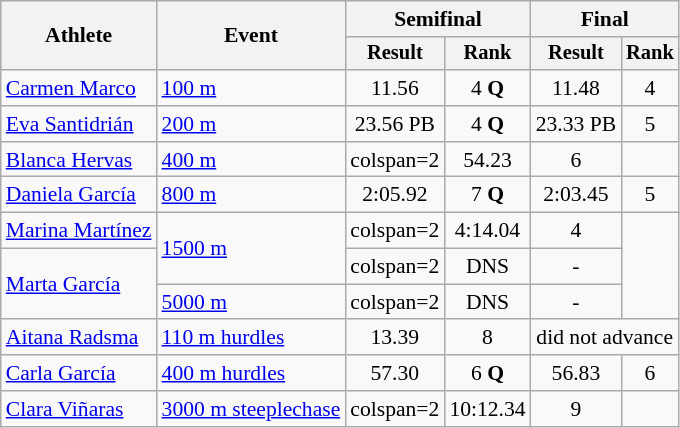<table class="wikitable" style="font-size:90%">
<tr>
<th rowspan="2">Athlete</th>
<th rowspan="2">Event</th>
<th colspan="2">Semifinal</th>
<th colspan="2">Final</th>
</tr>
<tr style="font-size:95%">
<th>Result</th>
<th>Rank</th>
<th>Result</th>
<th>Rank</th>
</tr>
<tr align=center>
<td align=left><a href='#'>Carmen Marco</a></td>
<td align=left><a href='#'>100 m</a></td>
<td>11.56</td>
<td>4 <strong>Q</strong></td>
<td>11.48</td>
<td>4</td>
</tr>
<tr align=center>
<td align=left><a href='#'>Eva Santidrián</a></td>
<td align=left><a href='#'>200 m</a></td>
<td>23.56 PB</td>
<td>4 <strong>Q</strong></td>
<td>23.33 PB</td>
<td>5</td>
</tr>
<tr align=center>
<td align=left><a href='#'>Blanca Hervas</a></td>
<td align=left><a href='#'>400 m</a></td>
<td>colspan=2 </td>
<td>54.23</td>
<td>6</td>
</tr>
<tr align=center>
<td align=left><a href='#'>Daniela García</a></td>
<td align=left><a href='#'>800 m</a></td>
<td>2:05.92</td>
<td>7 <strong>Q</strong></td>
<td>2:03.45</td>
<td>5</td>
</tr>
<tr align=center>
<td align=left><a href='#'>Marina Martínez</a></td>
<td align=left rowspan=2><a href='#'>1500 m</a></td>
<td>colspan=2 </td>
<td>4:14.04</td>
<td>4</td>
</tr>
<tr align=center>
<td align=left rowspan=2><a href='#'>Marta García</a></td>
<td>colspan=2 </td>
<td>DNS</td>
<td>-</td>
</tr>
<tr align=center>
<td align=left><a href='#'>5000 m</a></td>
<td>colspan=2 </td>
<td>DNS</td>
<td>-</td>
</tr>
<tr align=center>
<td align=left><a href='#'>Aitana Radsma</a></td>
<td align=left><a href='#'>110 m hurdles</a></td>
<td>13.39</td>
<td>8</td>
<td colspan=2>did not advance</td>
</tr>
<tr align=center>
<td align=left><a href='#'>Carla García</a></td>
<td align=left><a href='#'>400 m hurdles</a></td>
<td>57.30</td>
<td>6 <strong>Q</strong></td>
<td>56.83</td>
<td>6</td>
</tr>
<tr align=center>
<td align=left><a href='#'>Clara Viñaras</a></td>
<td align=left><a href='#'>3000 m steeplechase</a></td>
<td>colspan=2 </td>
<td>10:12.34</td>
<td>9</td>
</tr>
</table>
